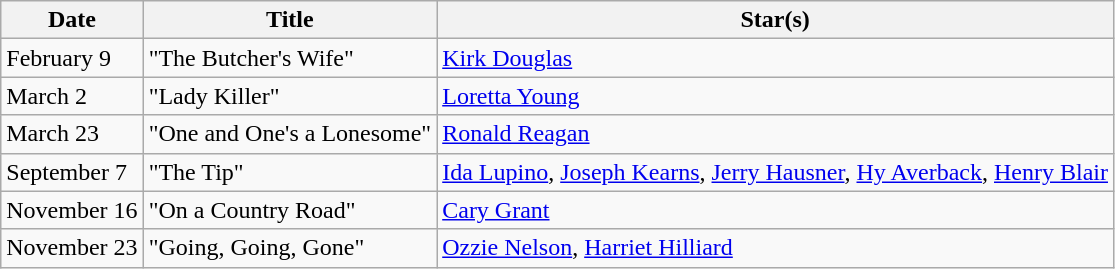<table class="wikitable">
<tr>
<th>Date</th>
<th>Title</th>
<th>Star(s)</th>
</tr>
<tr>
<td>February 9</td>
<td>"The Butcher's Wife"</td>
<td><a href='#'>Kirk Douglas</a></td>
</tr>
<tr>
<td>March 2</td>
<td>"Lady Killer"</td>
<td><a href='#'>Loretta Young</a></td>
</tr>
<tr>
<td>March 23</td>
<td>"One and One's a Lonesome"</td>
<td><a href='#'>Ronald Reagan</a></td>
</tr>
<tr>
<td>September 7</td>
<td>"The Tip"</td>
<td><a href='#'>Ida Lupino</a>, <a href='#'>Joseph Kearns</a>, <a href='#'>Jerry Hausner</a>, <a href='#'>Hy Averback</a>, <a href='#'>Henry Blair</a></td>
</tr>
<tr>
<td>November 16</td>
<td>"On a Country Road"</td>
<td><a href='#'>Cary Grant</a></td>
</tr>
<tr>
<td>November 23</td>
<td>"Going, Going, Gone"</td>
<td><a href='#'>Ozzie Nelson</a>, <a href='#'>Harriet Hilliard</a></td>
</tr>
</table>
